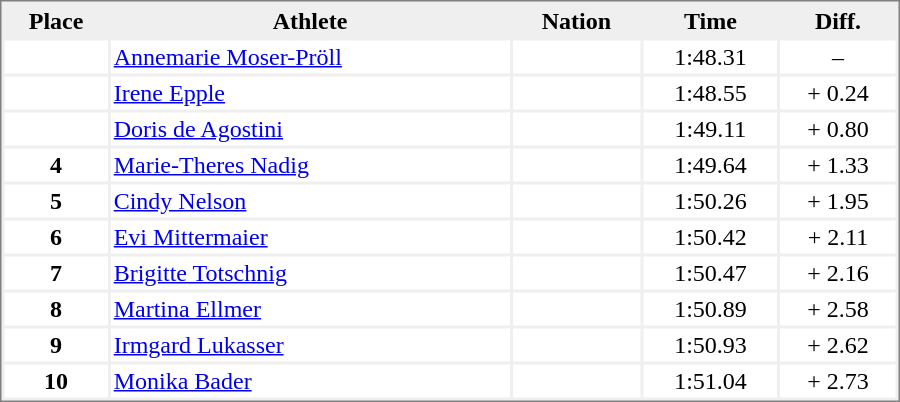<table style="border-style:solid;border-width:1px;border-color:#808080;background-color:#EFEFEF" cellspacing="2" cellpadding="2" width="600px">
<tr bgcolor="#EFEFEF">
<th>Place</th>
<th>Athlete</th>
<th>Nation</th>
<th>Time</th>
<th>Diff.</th>
</tr>
<tr align="center" valign="top" bgcolor="#FFFFFF">
<th></th>
<td align="left"><a href='#'>Annemarie Moser-Pröll</a></td>
<td align="left"></td>
<td>1:48.31</td>
<td>–</td>
</tr>
<tr align="center" valign="top" bgcolor="#FFFFFF">
<th></th>
<td align="left"><a href='#'>Irene Epple</a></td>
<td align="left"></td>
<td>1:48.55</td>
<td>+ 0.24</td>
</tr>
<tr align="center" valign="top" bgcolor="#FFFFFF">
<th></th>
<td align="left"><a href='#'>Doris de Agostini</a></td>
<td align="left"></td>
<td>1:49.11</td>
<td>+ 0.80</td>
</tr>
<tr align="center" valign="top" bgcolor="#FFFFFF">
<th>4</th>
<td align="left"><a href='#'>Marie-Theres Nadig</a></td>
<td align="left"></td>
<td>1:49.64</td>
<td>+ 1.33</td>
</tr>
<tr align="center" valign="top" bgcolor="#FFFFFF">
<th>5</th>
<td align="left"><a href='#'>Cindy Nelson</a></td>
<td align="left"></td>
<td>1:50.26</td>
<td>+ 1.95</td>
</tr>
<tr align="center" valign="top" bgcolor="#FFFFFF">
<th>6</th>
<td align="left"><a href='#'>Evi Mittermaier</a></td>
<td align="left"></td>
<td>1:50.42</td>
<td>+ 2.11</td>
</tr>
<tr align="center" valign="top" bgcolor="#FFFFFF">
<th>7</th>
<td align="left"><a href='#'>Brigitte Totschnig</a></td>
<td align="left"></td>
<td>1:50.47</td>
<td>+ 2.16</td>
</tr>
<tr align="center" valign="top" bgcolor="#FFFFFF">
<th>8</th>
<td align="left"><a href='#'>Martina Ellmer</a></td>
<td align="left"></td>
<td>1:50.89</td>
<td>+ 2.58</td>
</tr>
<tr align="center" valign="top" bgcolor="#FFFFFF">
<th>9</th>
<td align="left"><a href='#'>Irmgard Lukasser</a></td>
<td align="left"></td>
<td>1:50.93</td>
<td>+ 2.62</td>
</tr>
<tr align="center" valign="top" bgcolor="#FFFFFF">
<th>10</th>
<td align="left"><a href='#'>Monika Bader</a></td>
<td align="left"></td>
<td>1:51.04</td>
<td>+ 2.73</td>
</tr>
</table>
